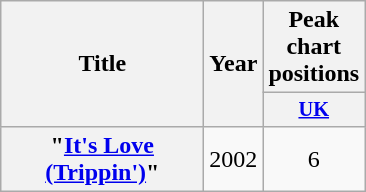<table class="wikitable plainrowheaders" style="text-align:center;">
<tr>
<th scope="col" rowspan="2" style="width:8em;">Title</th>
<th scope="col" rowspan="2" style="width:1em;">Year</th>
<th scope="col">Peak chart positions</th>
</tr>
<tr>
<th scope="col" style="width:3em;font-size:85%;"><a href='#'>UK</a><br></th>
</tr>
<tr>
<th scope="row">"<a href='#'>It's Love (Trippin')</a>"<br></th>
<td>2002</td>
<td>6</td>
</tr>
</table>
